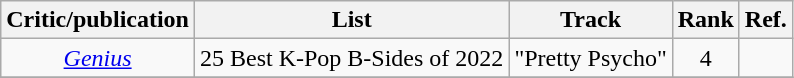<table class="wikitable plainrowheaders" style="text-align:center">
<tr>
<th>Critic/publication</th>
<th>List</th>
<th>Track</th>
<th>Rank</th>
<th>Ref.</th>
</tr>
<tr>
<td scope="row"><em><a href='#'>Genius</a></em></td>
<td>25 Best K-Pop B-Sides of 2022</td>
<td>"Pretty Psycho"</td>
<td>4</td>
<td></td>
</tr>
<tr>
</tr>
</table>
